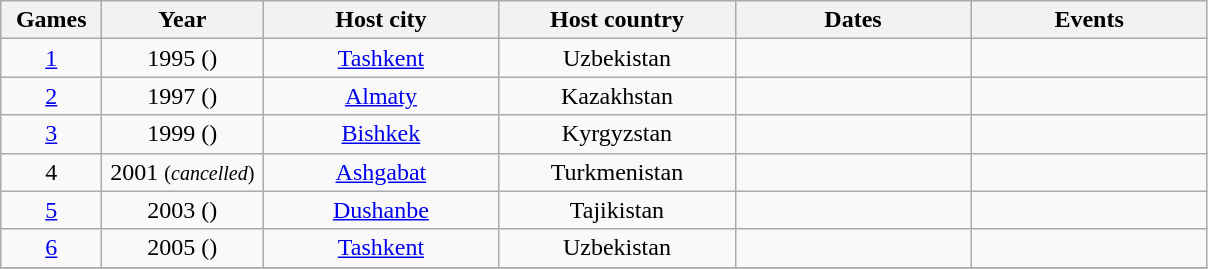<table class=wikitable style="text-align:center">
<tr>
<th width=60>Games</th>
<th width=100>Year</th>
<th width=150>Host city</th>
<th width=150>Host country</th>
<th width=150>Dates</th>
<th width=150>Events</th>
</tr>
<tr>
<td><a href='#'>1</a></td>
<td>1995 ()</td>
<td><a href='#'>Tashkent</a></td>
<td>Uzbekistan</td>
<td></td>
<td></td>
</tr>
<tr>
<td><a href='#'>2</a></td>
<td>1997 ()</td>
<td><a href='#'>Almaty</a></td>
<td>Kazakhstan</td>
<td></td>
<td></td>
</tr>
<tr>
<td><a href='#'>3</a></td>
<td>1999 ()</td>
<td><a href='#'>Bishkek</a></td>
<td>Kyrgyzstan</td>
<td></td>
<td></td>
</tr>
<tr>
<td>4</td>
<td>2001 <small>(<em>cancelled</em>)</small></td>
<td><a href='#'>Ashgabat</a></td>
<td>Turkmenistan</td>
<td></td>
<td></td>
</tr>
<tr>
<td><a href='#'>5</a></td>
<td>2003 ()</td>
<td><a href='#'>Dushanbe</a></td>
<td>Tajikistan</td>
<td></td>
<td></td>
</tr>
<tr>
<td><a href='#'>6</a></td>
<td>2005 ()</td>
<td><a href='#'>Tashkent</a></td>
<td>Uzbekistan</td>
<td></td>
<td></td>
</tr>
<tr>
</tr>
</table>
